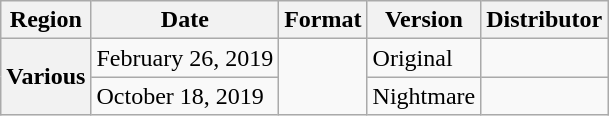<table class="wikitable plainrowheaders">
<tr>
<th>Region</th>
<th>Date</th>
<th>Format</th>
<th>Version</th>
<th>Distributor</th>
</tr>
<tr>
<th rowspan="2" scope="row">Various</th>
<td>February 26, 2019</td>
<td rowspan="2"></td>
<td>Original</td>
<td></td>
</tr>
<tr>
<td>October 18, 2019</td>
<td>Nightmare</td>
<td></td>
</tr>
</table>
